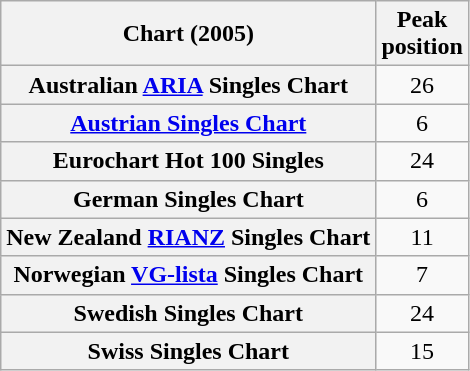<table class="wikitable sortable plainrowheaders">
<tr>
<th>Chart (2005)</th>
<th>Peak<br>position</th>
</tr>
<tr>
<th scope="row">Australian <a href='#'>ARIA</a> Singles Chart</th>
<td align="center">26</td>
</tr>
<tr>
<th scope="row"><a href='#'>Austrian Singles Chart</a></th>
<td align="center">6</td>
</tr>
<tr>
<th scope="row">Eurochart Hot 100 Singles</th>
<td align="center">24</td>
</tr>
<tr>
<th scope="row">German Singles Chart</th>
<td align="center">6</td>
</tr>
<tr>
<th scope="row">New Zealand <a href='#'>RIANZ</a> Singles Chart</th>
<td align="center">11</td>
</tr>
<tr>
<th scope="row">Norwegian <a href='#'>VG-lista</a> Singles Chart</th>
<td align="center">7</td>
</tr>
<tr>
<th scope="row">Swedish Singles Chart</th>
<td align="center">24</td>
</tr>
<tr>
<th scope="row">Swiss Singles Chart</th>
<td align="center">15</td>
</tr>
</table>
